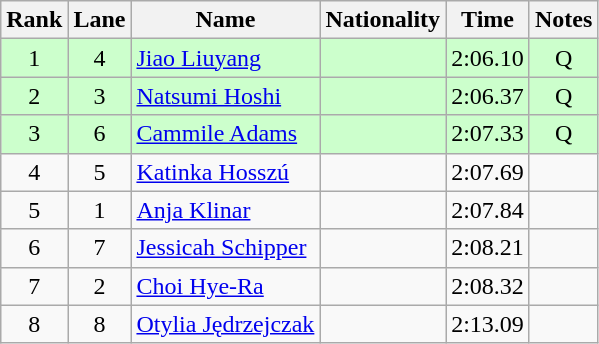<table class="wikitable sortable" style="text-align:center">
<tr>
<th>Rank</th>
<th>Lane</th>
<th>Name</th>
<th>Nationality</th>
<th>Time</th>
<th>Notes</th>
</tr>
<tr bgcolor=ccffcc>
<td>1</td>
<td>4</td>
<td align=left><a href='#'>Jiao Liuyang</a></td>
<td align=left></td>
<td>2:06.10</td>
<td>Q</td>
</tr>
<tr bgcolor=ccffcc>
<td>2</td>
<td>3</td>
<td align=left><a href='#'>Natsumi Hoshi</a></td>
<td align=left></td>
<td>2:06.37</td>
<td>Q</td>
</tr>
<tr bgcolor=ccffcc>
<td>3</td>
<td>6</td>
<td align=left><a href='#'>Cammile Adams</a></td>
<td align=left></td>
<td>2:07.33</td>
<td>Q</td>
</tr>
<tr>
<td>4</td>
<td>5</td>
<td align=left><a href='#'>Katinka Hosszú</a></td>
<td align=left></td>
<td>2:07.69</td>
<td></td>
</tr>
<tr>
<td>5</td>
<td>1</td>
<td align=left><a href='#'>Anja Klinar</a></td>
<td align=left></td>
<td>2:07.84</td>
<td></td>
</tr>
<tr>
<td>6</td>
<td>7</td>
<td align=left><a href='#'>Jessicah Schipper</a></td>
<td align=left></td>
<td>2:08.21</td>
<td></td>
</tr>
<tr>
<td>7</td>
<td>2</td>
<td align=left><a href='#'>Choi Hye-Ra</a></td>
<td align=left></td>
<td>2:08.32</td>
<td></td>
</tr>
<tr>
<td>8</td>
<td>8</td>
<td align=left><a href='#'>Otylia Jędrzejczak</a></td>
<td align=left></td>
<td>2:13.09</td>
<td></td>
</tr>
</table>
